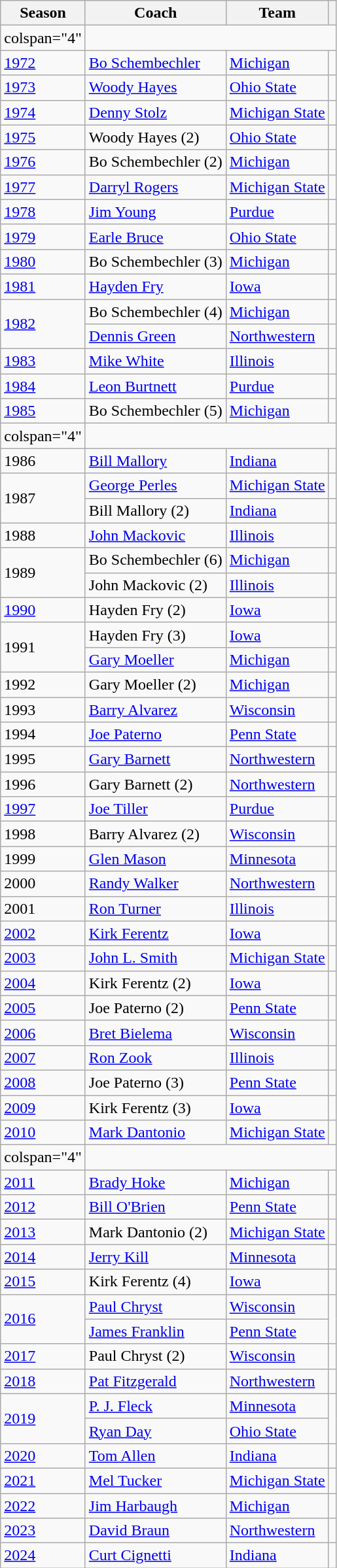<table class="wikitable sortable">
<tr>
<th>Season</th>
<th>Coach</th>
<th>Team</th>
<th></th>
</tr>
<tr>
<td>colspan="4" </td>
</tr>
<tr>
<td><a href='#'>1972</a></td>
<td><a href='#'>Bo Schembechler</a></td>
<td><a href='#'>Michigan</a></td>
<td></td>
</tr>
<tr>
<td><a href='#'>1973</a></td>
<td><a href='#'>Woody Hayes</a></td>
<td><a href='#'>Ohio State</a></td>
<td></td>
</tr>
<tr>
<td><a href='#'>1974</a></td>
<td><a href='#'>Denny Stolz</a></td>
<td><a href='#'>Michigan State</a></td>
<td></td>
</tr>
<tr>
<td><a href='#'>1975</a></td>
<td>Woody Hayes (2)</td>
<td><a href='#'>Ohio State</a></td>
<td></td>
</tr>
<tr>
<td><a href='#'>1976</a></td>
<td>Bo Schembechler (2)</td>
<td><a href='#'>Michigan</a></td>
<td></td>
</tr>
<tr>
<td><a href='#'>1977</a></td>
<td><a href='#'>Darryl Rogers</a></td>
<td><a href='#'>Michigan State</a></td>
<td></td>
</tr>
<tr>
<td><a href='#'>1978</a></td>
<td><a href='#'>Jim Young</a></td>
<td><a href='#'>Purdue</a></td>
<td></td>
</tr>
<tr>
<td><a href='#'>1979</a></td>
<td><a href='#'>Earle Bruce</a></td>
<td><a href='#'>Ohio State</a></td>
<td></td>
</tr>
<tr>
<td><a href='#'>1980</a></td>
<td>Bo Schembechler (3)</td>
<td><a href='#'>Michigan</a></td>
<td></td>
</tr>
<tr>
<td><a href='#'>1981</a></td>
<td><a href='#'>Hayden Fry</a></td>
<td><a href='#'>Iowa</a></td>
<td></td>
</tr>
<tr>
<td rowspan="2"><a href='#'>1982</a></td>
<td>Bo Schembechler (4)</td>
<td><a href='#'>Michigan</a></td>
<td></td>
</tr>
<tr>
<td><a href='#'>Dennis Green</a></td>
<td><a href='#'>Northwestern</a></td>
<td></td>
</tr>
<tr>
<td><a href='#'>1983</a></td>
<td><a href='#'>Mike White</a></td>
<td><a href='#'>Illinois</a></td>
<td></td>
</tr>
<tr>
<td><a href='#'>1984</a></td>
<td><a href='#'>Leon Burtnett</a></td>
<td><a href='#'>Purdue</a></td>
<td></td>
</tr>
<tr>
<td><a href='#'>1985</a></td>
<td>Bo Schembechler (5)</td>
<td><a href='#'>Michigan</a></td>
<td></td>
</tr>
<tr>
<td>colspan="4" </td>
</tr>
<tr>
<td>1986</td>
<td><a href='#'>Bill Mallory</a></td>
<td><a href='#'>Indiana</a></td>
<td></td>
</tr>
<tr>
<td rowspan="2">1987</td>
<td><a href='#'>George Perles</a></td>
<td><a href='#'>Michigan State</a></td>
<td></td>
</tr>
<tr>
<td>Bill Mallory (2)</td>
<td><a href='#'>Indiana</a></td>
<td></td>
</tr>
<tr>
<td>1988</td>
<td><a href='#'>John Mackovic</a></td>
<td><a href='#'>Illinois</a></td>
<td></td>
</tr>
<tr>
<td rowspan="2">1989</td>
<td>Bo Schembechler (6)</td>
<td><a href='#'>Michigan</a></td>
<td></td>
</tr>
<tr>
<td>John Mackovic (2)</td>
<td><a href='#'>Illinois</a></td>
<td></td>
</tr>
<tr>
<td><a href='#'>1990</a></td>
<td>Hayden Fry (2)</td>
<td><a href='#'>Iowa</a></td>
<td></td>
</tr>
<tr>
<td rowspan="2">1991</td>
<td>Hayden Fry (3)</td>
<td><a href='#'>Iowa</a></td>
<td></td>
</tr>
<tr>
<td><a href='#'>Gary Moeller</a></td>
<td><a href='#'>Michigan</a></td>
<td></td>
</tr>
<tr>
<td>1992</td>
<td>Gary Moeller (2)</td>
<td><a href='#'>Michigan</a></td>
<td></td>
</tr>
<tr>
<td>1993</td>
<td><a href='#'>Barry Alvarez</a></td>
<td><a href='#'>Wisconsin</a></td>
<td></td>
</tr>
<tr>
<td>1994</td>
<td><a href='#'>Joe Paterno</a></td>
<td><a href='#'>Penn State</a></td>
<td></td>
</tr>
<tr>
<td>1995</td>
<td><a href='#'>Gary Barnett</a></td>
<td><a href='#'>Northwestern</a></td>
<td></td>
</tr>
<tr>
<td>1996</td>
<td>Gary Barnett (2)</td>
<td><a href='#'>Northwestern</a></td>
<td></td>
</tr>
<tr>
<td><a href='#'>1997</a></td>
<td><a href='#'>Joe Tiller</a></td>
<td><a href='#'>Purdue</a></td>
<td></td>
</tr>
<tr>
<td>1998</td>
<td>Barry Alvarez (2)</td>
<td><a href='#'>Wisconsin</a></td>
<td></td>
</tr>
<tr>
<td>1999</td>
<td><a href='#'>Glen Mason</a></td>
<td><a href='#'>Minnesota</a></td>
<td></td>
</tr>
<tr>
<td>2000</td>
<td><a href='#'>Randy Walker</a></td>
<td><a href='#'>Northwestern</a></td>
<td></td>
</tr>
<tr>
<td>2001</td>
<td><a href='#'>Ron Turner</a></td>
<td><a href='#'>Illinois</a></td>
<td></td>
</tr>
<tr>
<td><a href='#'>2002</a></td>
<td><a href='#'>Kirk Ferentz</a></td>
<td><a href='#'>Iowa</a></td>
<td></td>
</tr>
<tr>
<td><a href='#'>2003</a></td>
<td><a href='#'>John L. Smith</a></td>
<td><a href='#'>Michigan State</a></td>
<td></td>
</tr>
<tr>
<td><a href='#'>2004</a></td>
<td>Kirk Ferentz (2)</td>
<td><a href='#'>Iowa</a></td>
<td></td>
</tr>
<tr>
<td><a href='#'>2005</a></td>
<td>Joe Paterno (2)</td>
<td><a href='#'>Penn State</a></td>
<td></td>
</tr>
<tr>
<td><a href='#'>2006</a></td>
<td><a href='#'>Bret Bielema</a></td>
<td><a href='#'>Wisconsin</a></td>
<td></td>
</tr>
<tr>
<td><a href='#'>2007</a></td>
<td><a href='#'>Ron Zook</a></td>
<td><a href='#'>Illinois</a></td>
<td></td>
</tr>
<tr>
<td><a href='#'>2008</a></td>
<td>Joe Paterno (3)</td>
<td><a href='#'>Penn State</a></td>
<td></td>
</tr>
<tr>
<td><a href='#'>2009</a></td>
<td>Kirk Ferentz (3)</td>
<td><a href='#'>Iowa</a></td>
<td></td>
</tr>
<tr>
<td><a href='#'>2010</a></td>
<td><a href='#'>Mark Dantonio</a></td>
<td><a href='#'>Michigan State</a></td>
<td></td>
</tr>
<tr>
<td>colspan="4" </td>
</tr>
<tr>
<td><a href='#'>2011</a></td>
<td><a href='#'>Brady Hoke</a></td>
<td><a href='#'>Michigan</a></td>
<td></td>
</tr>
<tr>
<td><a href='#'>2012</a></td>
<td><a href='#'>Bill O'Brien</a></td>
<td><a href='#'>Penn State</a></td>
<td></td>
</tr>
<tr>
<td><a href='#'>2013</a></td>
<td>Mark Dantonio (2)</td>
<td><a href='#'>Michigan State</a></td>
<td></td>
</tr>
<tr>
<td><a href='#'>2014</a></td>
<td><a href='#'>Jerry Kill</a></td>
<td><a href='#'>Minnesota</a></td>
<td></td>
</tr>
<tr>
<td><a href='#'>2015</a></td>
<td>Kirk Ferentz (4)</td>
<td><a href='#'>Iowa</a></td>
<td></td>
</tr>
<tr>
<td rowspan="2"><a href='#'>2016</a></td>
<td><a href='#'>Paul Chryst</a></td>
<td><a href='#'>Wisconsin</a></td>
<td rowspan="2"></td>
</tr>
<tr>
<td><a href='#'>James Franklin</a></td>
<td><a href='#'>Penn State</a></td>
</tr>
<tr>
<td><a href='#'>2017</a></td>
<td>Paul Chryst (2)</td>
<td><a href='#'>Wisconsin</a></td>
<td></td>
</tr>
<tr>
<td><a href='#'>2018</a></td>
<td><a href='#'>Pat Fitzgerald</a></td>
<td><a href='#'>Northwestern</a></td>
<td></td>
</tr>
<tr>
<td rowspan="2"><a href='#'>2019</a></td>
<td><a href='#'>P. J. Fleck</a></td>
<td><a href='#'>Minnesota</a></td>
<td rowspan="2"></td>
</tr>
<tr>
<td><a href='#'>Ryan Day</a></td>
<td><a href='#'>Ohio State</a></td>
</tr>
<tr>
<td><a href='#'>2020</a></td>
<td><a href='#'>Tom Allen</a></td>
<td><a href='#'>Indiana</a></td>
<td></td>
</tr>
<tr>
<td><a href='#'>2021</a></td>
<td><a href='#'>Mel Tucker</a></td>
<td><a href='#'>Michigan State</a></td>
<td></td>
</tr>
<tr>
<td><a href='#'>2022</a></td>
<td><a href='#'>Jim Harbaugh</a></td>
<td><a href='#'>Michigan</a></td>
<td></td>
</tr>
<tr>
<td><a href='#'>2023</a></td>
<td><a href='#'>David Braun</a></td>
<td><a href='#'>Northwestern</a></td>
<td></td>
</tr>
<tr>
<td><a href='#'>2024</a></td>
<td><a href='#'>Curt Cignetti</a></td>
<td><a href='#'>Indiana</a></td>
<td></td>
</tr>
</table>
